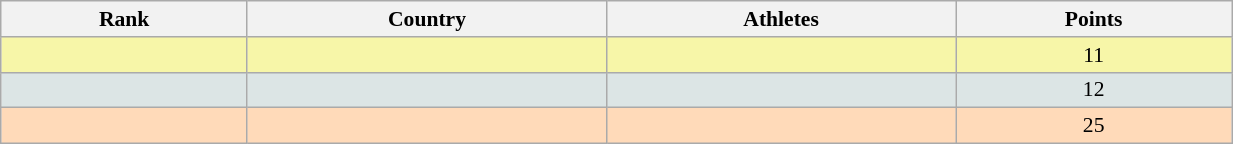<table class="wikitable" width=65% style="font-size:90%; text-align:center;">
<tr>
<th>Rank</th>
<th>Country</th>
<th>Athletes</th>
<th>Points</th>
</tr>
<tr bgcolor="#F7F6A8">
<td></td>
<td align=left></td>
<td></td>
<td>11</td>
</tr>
<tr bgcolor="#DCE5E5">
<td></td>
<td align=left></td>
<td></td>
<td>12</td>
</tr>
<tr bgcolor="#FFDAB9">
<td></td>
<td align=left></td>
<td></td>
<td>25</td>
</tr>
</table>
